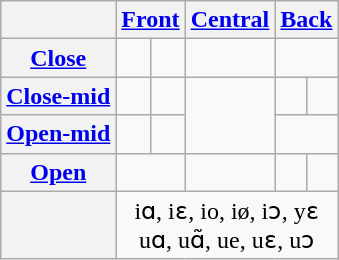<table class="wikitable" style="text-align:center">
<tr>
<th></th>
<th colspan="2"><a href='#'>Front</a></th>
<th><a href='#'>Central</a></th>
<th colspan="2"><a href='#'>Back</a></th>
</tr>
<tr>
<th><a href='#'>Close</a></th>
<td></td>
<td></td>
<td></td>
<td colspan="2"></td>
</tr>
<tr>
<th><a href='#'>Close-mid</a></th>
<td></td>
<td></td>
<td rowspan="2"></td>
<td></td>
<td></td>
</tr>
<tr>
<th><a href='#'>Open-mid</a></th>
<td></td>
<td></td>
<td colspan="2"></td>
</tr>
<tr>
<th><a href='#'>Open</a></th>
<td colspan="2"></td>
<td></td>
<td></td>
<td></td>
</tr>
<tr>
<th></th>
<td colspan="5">iɑ, iɛ, io, iø, iɔ, yɛ<br>uɑ, uɑ̃, ue, uɛ, uɔ</td>
</tr>
</table>
